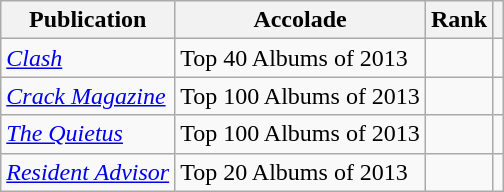<table class="wikitable sortable">
<tr>
<th>Publication</th>
<th>Accolade</th>
<th>Rank</th>
<th class="unsortable"></th>
</tr>
<tr>
<td><em><a href='#'>Clash</a></em></td>
<td>Top 40 Albums of 2013</td>
<td></td>
<td></td>
</tr>
<tr>
<td><em><a href='#'>Crack Magazine</a></em></td>
<td>Top 100 Albums of 2013</td>
<td></td>
<td></td>
</tr>
<tr>
<td><em><a href='#'>The Quietus</a></em></td>
<td>Top 100 Albums of 2013</td>
<td></td>
<td></td>
</tr>
<tr>
<td><em><a href='#'>Resident Advisor</a></em></td>
<td>Top 20 Albums of 2013</td>
<td></td>
<td></td>
</tr>
</table>
